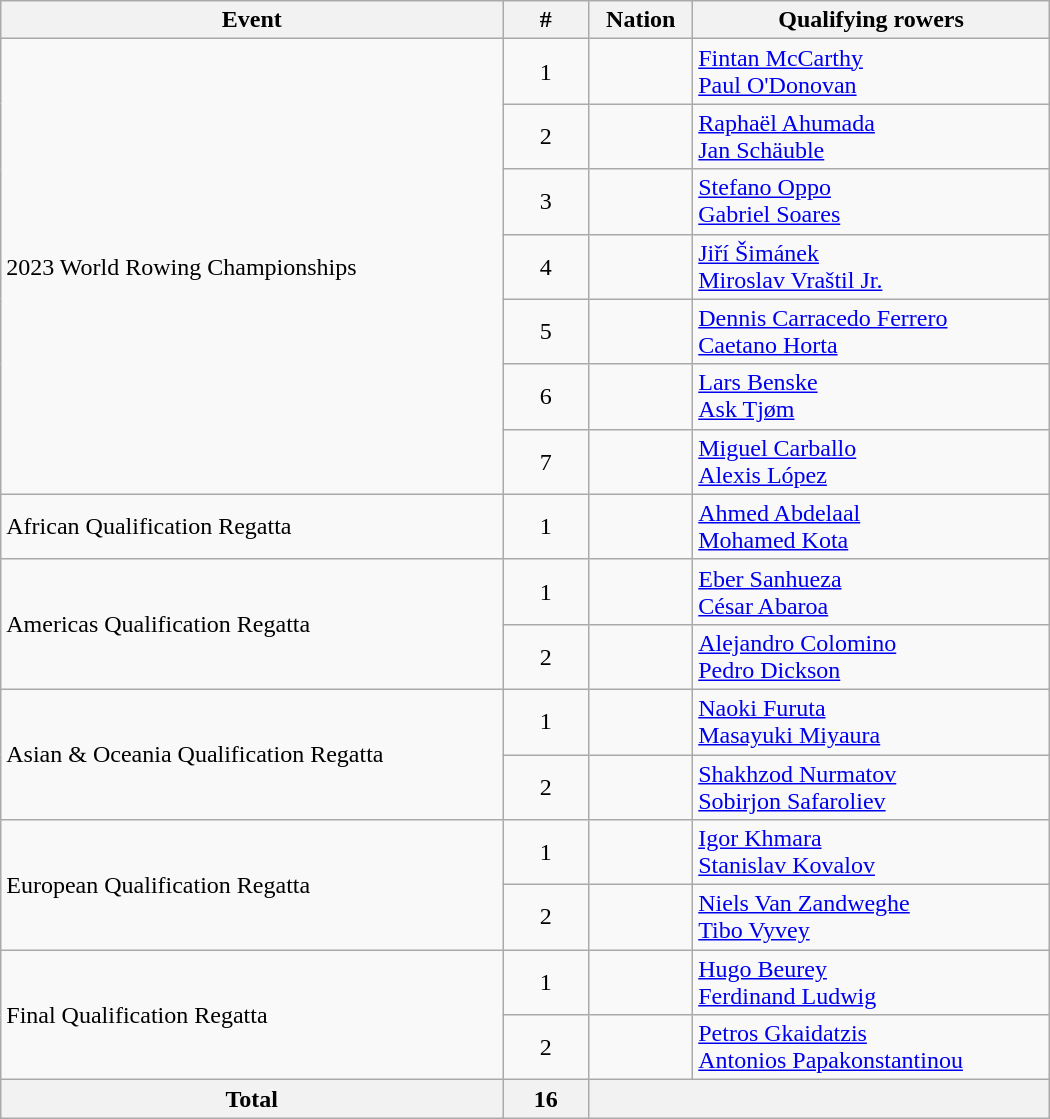<table class="wikitable"  style="width:700px; text-align:center;">
<tr>
<th>Event</th>
<th width=50>#</th>
<th>Nation</th>
<th>Qualifying rowers</th>
</tr>
<tr>
<td rowspan=7 align=left>2023 World Rowing Championships</td>
<td>1</td>
<td align=left></td>
<td align=left><a href='#'>Fintan McCarthy</a><br><a href='#'>Paul O'Donovan</a></td>
</tr>
<tr>
<td>2</td>
<td align=left></td>
<td align=left><a href='#'>Raphaël Ahumada</a><br><a href='#'>Jan Schäuble</a></td>
</tr>
<tr>
<td>3</td>
<td align=left></td>
<td align=left><a href='#'>Stefano Oppo</a><br><a href='#'>Gabriel Soares</a></td>
</tr>
<tr>
<td>4</td>
<td align=left></td>
<td align=left><a href='#'>Jiří Šimánek</a><br><a href='#'>Miroslav Vraštil Jr.</a></td>
</tr>
<tr>
<td>5</td>
<td align=left></td>
<td align=left><a href='#'>Dennis Carracedo Ferrero</a><br><a href='#'>Caetano Horta</a></td>
</tr>
<tr>
<td>6</td>
<td align=left></td>
<td align=left><a href='#'>Lars Benske</a><br><a href='#'>Ask Tjøm</a></td>
</tr>
<tr>
<td>7</td>
<td align=left></td>
<td align=left><a href='#'>Miguel Carballo</a><br><a href='#'>Alexis López</a></td>
</tr>
<tr>
<td align=left>African Qualification Regatta</td>
<td>1</td>
<td align=left></td>
<td align=left><a href='#'>Ahmed Abdelaal</a><br><a href='#'>Mohamed Kota</a></td>
</tr>
<tr>
<td rowspan=2 align=left>Americas Qualification Regatta</td>
<td>1</td>
<td align=left></td>
<td align=left><a href='#'>Eber Sanhueza</a><br><a href='#'>César Abaroa</a></td>
</tr>
<tr>
<td>2</td>
<td align=left></td>
<td align=left><a href='#'>Alejandro Colomino</a><br><a href='#'>Pedro Dickson</a></td>
</tr>
<tr>
<td rowspan=2 align=left>Asian & Oceania Qualification Regatta</td>
<td>1</td>
<td align=left></td>
<td align=left><a href='#'>Naoki Furuta</a><br><a href='#'>Masayuki Miyaura</a></td>
</tr>
<tr>
<td>2</td>
<td align=left></td>
<td align=left><a href='#'>Shakhzod Nurmatov</a><br><a href='#'>Sobirjon Safaroliev</a></td>
</tr>
<tr>
<td rowspan=2 align=left>European Qualification Regatta</td>
<td>1</td>
<td align=left></td>
<td align=left><a href='#'>Igor Khmara</a><br><a href='#'>Stanislav Kovalov</a></td>
</tr>
<tr>
<td>2</td>
<td align=left></td>
<td align=left><a href='#'>Niels Van Zandweghe</a><br><a href='#'>Tibo Vyvey</a></td>
</tr>
<tr>
<td rowspan=2 align=left>Final Qualification Regatta</td>
<td>1</td>
<td align=left></td>
<td align=left><a href='#'>Hugo Beurey</a><br><a href='#'>Ferdinand Ludwig</a></td>
</tr>
<tr>
<td>2</td>
<td align=left></td>
<td align=left><a href='#'>Petros Gkaidatzis</a><br><a href='#'>Antonios Papakonstantinou</a></td>
</tr>
<tr>
<th>Total</th>
<th>16</th>
<th colspan=2></th>
</tr>
</table>
